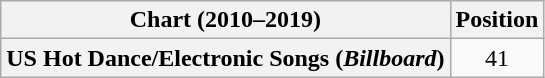<table class="wikitable plainrowheaders" style="text-align:center">
<tr>
<th scope="col">Chart (2010–2019)</th>
<th scope="col">Position</th>
</tr>
<tr>
<th scope="row">US Hot Dance/Electronic Songs (<em>Billboard</em>)</th>
<td>41</td>
</tr>
</table>
